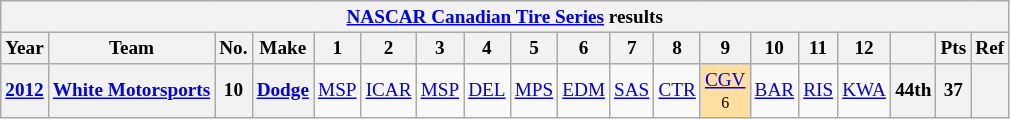<table class="wikitable" style="text-align:center; font-size:80%">
<tr>
<th colspan=45><a href='#'>NASCAR Canadian Tire Series</a> results</th>
</tr>
<tr>
<th>Year</th>
<th>Team</th>
<th>No.</th>
<th>Make</th>
<th>1</th>
<th>2</th>
<th>3</th>
<th>4</th>
<th>5</th>
<th>6</th>
<th>7</th>
<th>8</th>
<th>9</th>
<th>10</th>
<th>11</th>
<th>12</th>
<th></th>
<th>Pts</th>
<th>Ref</th>
</tr>
<tr>
<th><a href='#'>2012</a></th>
<th><a href='#'>White Motorsports</a></th>
<th>10</th>
<th><a href='#'>Dodge</a></th>
<td><a href='#'>MSP</a></td>
<td><a href='#'>ICAR</a></td>
<td><a href='#'>MSP</a></td>
<td><a href='#'>DEL</a></td>
<td><a href='#'>MPS</a></td>
<td><a href='#'>EDM</a></td>
<td><a href='#'>SAS</a></td>
<td><a href='#'>CTR</a></td>
<td style="background:#FFDF9F;"><a href='#'>CGV</a><br><small>6</small></td>
<td><a href='#'>BAR</a></td>
<td><a href='#'>RIS</a></td>
<td><a href='#'>KWA</a></td>
<th>44th</th>
<th>37</th>
<th></th>
</tr>
</table>
